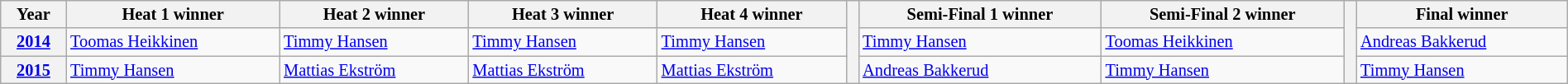<table class="wikitable" width=100% style="font-size: 85%;">
<tr>
<th>Year</th>
<th>Heat 1 winner</th>
<th>Heat 2 winner</th>
<th>Heat 3 winner</th>
<th>Heat 4 winner</th>
<th rowspan=6></th>
<th>Semi-Final 1 winner</th>
<th>Semi-Final 2 winner</th>
<th rowspan=6></th>
<th>Final winner</th>
</tr>
<tr>
<th><a href='#'>2014</a></th>
<td> <a href='#'>Toomas Heikkinen</a></td>
<td> <a href='#'>Timmy Hansen</a></td>
<td> <a href='#'>Timmy Hansen</a></td>
<td> <a href='#'>Timmy Hansen</a></td>
<td> <a href='#'>Timmy Hansen</a></td>
<td> <a href='#'>Toomas Heikkinen</a></td>
<td> <a href='#'>Andreas Bakkerud</a></td>
</tr>
<tr>
<th><a href='#'>2015</a></th>
<td> <a href='#'>Timmy Hansen</a></td>
<td> <a href='#'>Mattias Ekström</a></td>
<td> <a href='#'>Mattias Ekström</a></td>
<td> <a href='#'>Mattias Ekström</a></td>
<td> <a href='#'>Andreas Bakkerud</a></td>
<td> <a href='#'>Timmy Hansen</a></td>
<td> <a href='#'>Timmy Hansen</a></td>
</tr>
</table>
